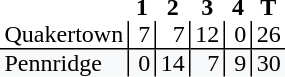<table style="border-collapse: collapse;">
<tr>
<th style="text-align: left;"></th>
<th style="text-align: center; padding: 0px 3px 0px 3px; width:12px;">1</th>
<th style="text-align: center; padding: 0px 3px 0px 3px; width:12px;">2</th>
<th style="text-align: center; padding: 0px 3px 0px 3px; width:12px;">3</th>
<th style="text-align: center; padding: 0px 3px 0px 3px; width:12px;">4</th>
<th style="text-align: center; padding: 0px 3px 0px 3px; width:12px;">T</th>
</tr>
<tr>
<td style="text-align: left; border-bottom: 1px solid black; padding: 0px 3px 0px 3px;">Quakertown</td>
<td style="border-left: 1px solid black; border-bottom: 1px solid black; text-align: right; padding: 0px 3px 0px 3px;">7</td>
<td style="border-left: 1px solid black; border-bottom: 1px solid black; text-align: right; padding: 0px 3px 0px 3px;">7</td>
<td style="border-left: 1px solid black; border-bottom: 1px solid black; text-align: right; padding: 0px 3px 0px 3px;">12</td>
<td style="border-left: 1px solid black; border-bottom: 1px solid black; text-align: right; padding: 0px 3px 0px 3px;">0</td>
<td style="border-left: 1px solid black; border-bottom: 1px solid black; text-align: right; padding: 0px 3px 0px 3px;">26</td>
</tr>
<tr>
<td style="background: #f8f9fa; text-align: left; padding: 0px 3px 0px 3px;">Pennridge</td>
<td style="background: #f8f9fa; border-left: 1px solid black; text-align: right; padding: 0px 3px 0px 3px;">0</td>
<td style="background: #f8f9fa; border-left: 1px solid black; text-align: right; padding: 0px 3px 0px 3px;">14</td>
<td style="background: #f8f9fa; border-left: 1px solid black; text-align: right; padding: 0px 3px 0px 3px;">7</td>
<td style="background: #f8f9fa; border-left: 1px solid black; text-align: right; padding: 0px 3px 0px 3px;">9</td>
<td style="background: #f8f9fa; border-left: 1px solid black; text-align: right; padding: 0px 3px 0px 3px;">30</td>
</tr>
</table>
